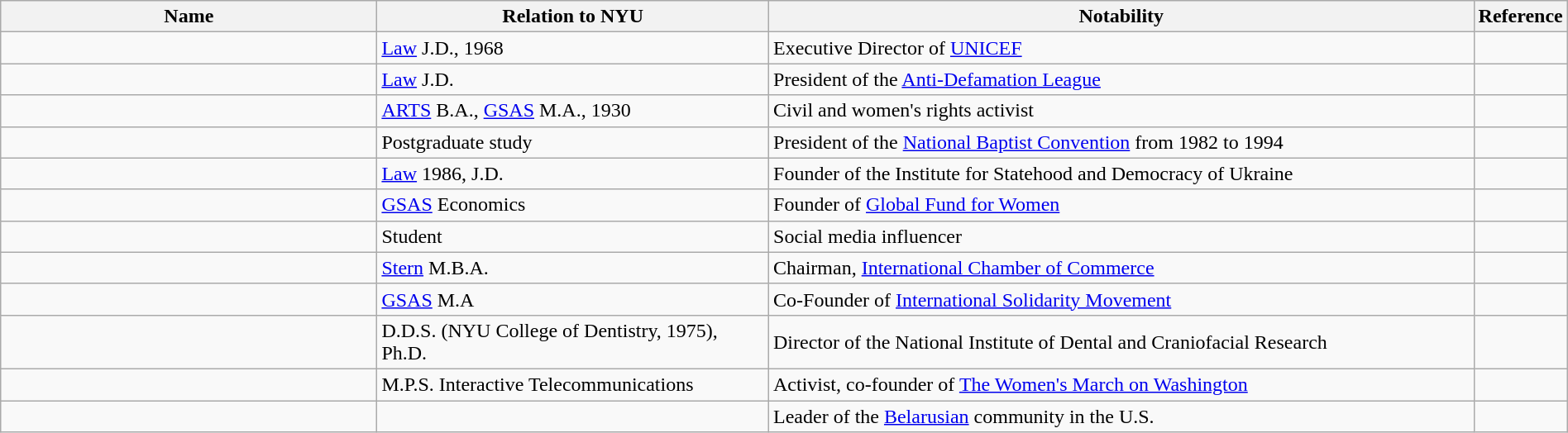<table class="wikitable sortable" style="width:100%">
<tr>
<th style="width:*;">Name</th>
<th style="width:25%;">Relation to NYU</th>
<th style="width:45%;">Notability</th>
<th style="width:5%;" class="unsortable">Reference</th>
</tr>
<tr>
<td></td>
<td><a href='#'>Law</a> J.D., 1968</td>
<td>Executive Director of <a href='#'>UNICEF</a></td>
<td style="text-align:center;"></td>
</tr>
<tr>
<td></td>
<td><a href='#'>Law</a> J.D.</td>
<td>President of the <a href='#'>Anti-Defamation League</a></td>
<td style="text-align:center;"></td>
</tr>
<tr>
<td></td>
<td><a href='#'>ARTS</a> B.A., <a href='#'>GSAS</a> M.A., 1930</td>
<td>Civil and women's rights activist</td>
<td style="text-align:center;"></td>
</tr>
<tr>
<td></td>
<td>Postgraduate study</td>
<td>President of the <a href='#'>National Baptist Convention</a> from 1982 to 1994</td>
<td style="text-align:center;"></td>
</tr>
<tr>
<td></td>
<td><a href='#'>Law</a> 1986, J.D.</td>
<td>Founder of the Institute for Statehood and Democracy of Ukraine</td>
<td style="text-align:center;"></td>
</tr>
<tr>
<td></td>
<td><a href='#'>GSAS</a> Economics</td>
<td>Founder of <a href='#'>Global Fund for Women</a></td>
<td style="text-align:center;"></td>
</tr>
<tr>
<td></td>
<td>Student</td>
<td>Social media influencer</td>
<td style="text-align:center;"></td>
</tr>
<tr>
<td></td>
<td><a href='#'>Stern</a> M.B.A.</td>
<td>Chairman, <a href='#'>International Chamber of Commerce</a></td>
<td style="text-align:center;"></td>
</tr>
<tr>
<td></td>
<td><a href='#'>GSAS</a> M.A</td>
<td>Co-Founder of <a href='#'>International Solidarity Movement</a></td>
<td style="text-align:center;"></td>
</tr>
<tr>
<td></td>
<td>D.D.S. (NYU College of Dentistry, 1975), Ph.D.</td>
<td>Director of the National Institute of Dental and Craniofacial Research</td>
<td style="text-align:center;"></td>
</tr>
<tr>
<td></td>
<td>M.P.S. Interactive Telecommunications</td>
<td>Activist, co-founder of <a href='#'>The Women's March on Washington</a></td>
<td style="text-align:center;"></td>
</tr>
<tr>
<td></td>
<td></td>
<td>Leader of the <a href='#'>Belarusian</a> community in the U.S.</td>
<td style="text-align:center;"></td>
</tr>
</table>
